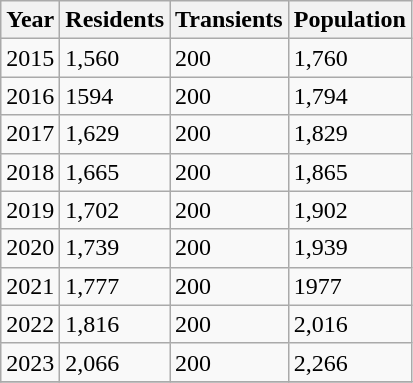<table class="wikitable">
<tr>
<th>Year</th>
<th>Residents</th>
<th>Transients</th>
<th>Population</th>
</tr>
<tr>
<td>2015</td>
<td>1,560</td>
<td>200</td>
<td>1,760</td>
</tr>
<tr>
<td>2016</td>
<td>1594</td>
<td>200</td>
<td>1,794</td>
</tr>
<tr>
<td>2017</td>
<td>1,629</td>
<td>200</td>
<td>1,829</td>
</tr>
<tr>
<td>2018</td>
<td>1,665</td>
<td>200</td>
<td>1,865</td>
</tr>
<tr>
<td>2019</td>
<td>1,702</td>
<td>200</td>
<td>1,902</td>
</tr>
<tr>
<td>2020</td>
<td>1,739</td>
<td>200</td>
<td>1,939</td>
</tr>
<tr>
<td>2021</td>
<td>1,777</td>
<td>200</td>
<td>1977</td>
</tr>
<tr>
<td>2022</td>
<td>1,816</td>
<td>200</td>
<td>2,016</td>
</tr>
<tr>
<td>2023</td>
<td>2,066</td>
<td>200</td>
<td>2,266</td>
</tr>
<tr>
</tr>
</table>
